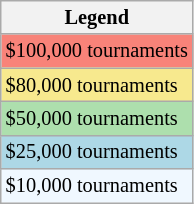<table class="wikitable" style="font-size:85%">
<tr>
<th>Legend</th>
</tr>
<tr style="background:#f88379;">
<td>$100,000 tournaments</td>
</tr>
<tr style="background:#f7e98e;">
<td>$80,000 tournaments</td>
</tr>
<tr style="background:#addfad;">
<td>$50,000 tournaments</td>
</tr>
<tr style="background:lightblue;">
<td>$25,000 tournaments</td>
</tr>
<tr style="background:#f0f8ff;">
<td>$10,000 tournaments</td>
</tr>
</table>
